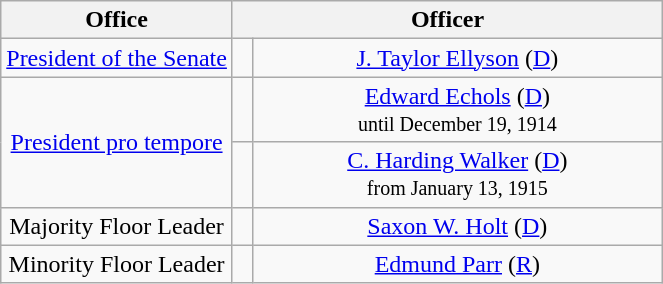<table class="wikitable" style="text-align:center">
<tr>
<th width="35%">Office</th>
<th colspan=2 width="65%">Officer</th>
</tr>
<tr>
<td><a href='#'>President of the Senate</a></td>
<td></td>
<td><a href='#'>J. Taylor Ellyson</a> (<a href='#'>D</a>)</td>
</tr>
<tr>
<td rowspan=2><a href='#'>President pro tempore</a></td>
<td></td>
<td><a href='#'>Edward Echols</a> (<a href='#'>D</a>)<br><small>until December 19, 1914</small></td>
</tr>
<tr>
<td></td>
<td><a href='#'>C. Harding Walker</a> (<a href='#'>D</a>)<br><small>from January 13, 1915</small></td>
</tr>
<tr>
<td>Majority Floor Leader</td>
<td></td>
<td><a href='#'>Saxon W. Holt</a> (<a href='#'>D</a>)</td>
</tr>
<tr>
<td>Minority Floor Leader</td>
<td></td>
<td><a href='#'>Edmund Parr</a> (<a href='#'>R</a>)</td>
</tr>
</table>
